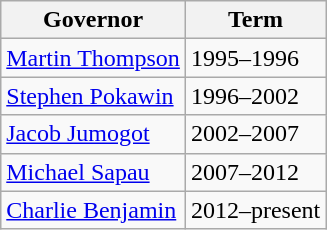<table class="wikitable">
<tr>
<th><strong>Governor</strong></th>
<th><strong>Term</strong></th>
</tr>
<tr>
<td><a href='#'>Martin Thompson</a></td>
<td>1995–1996</td>
</tr>
<tr>
<td><a href='#'>Stephen Pokawin</a></td>
<td>1996–2002</td>
</tr>
<tr>
<td><a href='#'>Jacob Jumogot</a></td>
<td>2002–2007</td>
</tr>
<tr>
<td><a href='#'>Michael Sapau</a></td>
<td>2007–2012</td>
</tr>
<tr>
<td><a href='#'>Charlie Benjamin</a></td>
<td>2012–present</td>
</tr>
</table>
